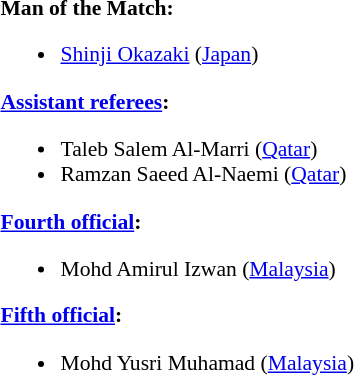<table style="width:50%; font-size:90%;">
<tr>
<td><br><strong>Man of the Match:</strong><ul><li><a href='#'>Shinji Okazaki</a> (<a href='#'>Japan</a>)</li></ul><strong><a href='#'>Assistant referees</a>:</strong><ul><li>Taleb Salem Al-Marri (<a href='#'>Qatar</a>)</li><li>Ramzan Saeed Al-Naemi (<a href='#'>Qatar</a>)</li></ul><strong><a href='#'>Fourth official</a>:</strong><ul><li>Mohd Amirul Izwan (<a href='#'>Malaysia</a>)</li></ul><strong><a href='#'>Fifth official</a>:</strong><ul><li>Mohd Yusri Muhamad (<a href='#'>Malaysia</a>)</li></ul></td>
</tr>
</table>
